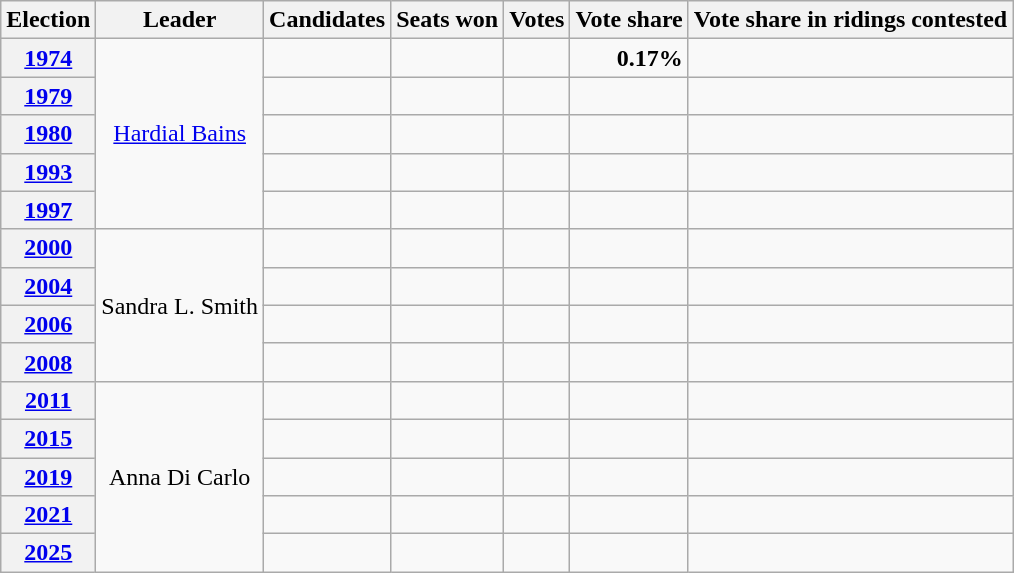<table class="wikitable" style="text-align: center">
<tr>
<th>Election</th>
<th>Leader</th>
<th>Candidates</th>
<th>Seats won</th>
<th>Votes</th>
<th>Vote share</th>
<th>Vote share in ridings contested</th>
</tr>
<tr>
<th><a href='#'>1974</a></th>
<td rowspan="5"><a href='#'>Hardial Bains</a></td>
<td></td>
<td></td>
<td></td>
<td align="right"><strong>0.17%</strong></td>
<td></td>
</tr>
<tr>
<th><a href='#'>1979</a></th>
<td text-align="right"></td>
<td></td>
<td></td>
<td></td>
<td></td>
</tr>
<tr>
<th><a href='#'>1980</a></th>
<td text-align="right"></td>
<td></td>
<td></td>
<td></td>
<td></td>
</tr>
<tr>
<th><a href='#'>1993</a></th>
<td text-align="right"></td>
<td></td>
<td></td>
<td></td>
<td></td>
</tr>
<tr>
<th><a href='#'>1997</a></th>
<td text-align="right"></td>
<td></td>
<td></td>
<td></td>
<td></td>
</tr>
<tr>
<th><a href='#'>2000</a></th>
<td rowspan="4">Sandra L. Smith</td>
<td></td>
<td></td>
<td></td>
<td></td>
<td></td>
</tr>
<tr>
<th><a href='#'>2004</a></th>
<td></td>
<td></td>
<td></td>
<td></td>
<td></td>
</tr>
<tr>
<th><a href='#'>2006</a></th>
<td></td>
<td></td>
<td></td>
<td></td>
<td></td>
</tr>
<tr>
<th><a href='#'>2008</a></th>
<td></td>
<td></td>
<td></td>
<td></td>
<td></td>
</tr>
<tr>
<th><a href='#'>2011</a></th>
<td rowspan="5">Anna Di Carlo</td>
<td></td>
<td></td>
<td></td>
<td></td>
<td></td>
</tr>
<tr>
<th><a href='#'>2015</a></th>
<td></td>
<td></td>
<td></td>
<td></td>
<td></td>
</tr>
<tr>
<th><a href='#'>2019</a></th>
<td></td>
<td></td>
<td></td>
<td></td>
<td></td>
</tr>
<tr>
<th><a href='#'>2021</a></th>
<td></td>
<td></td>
<td></td>
<td></td>
<td></td>
</tr>
<tr>
<th><a href='#'>2025</a></th>
<td></td>
<td></td>
<td></td>
<td></td>
<td></td>
</tr>
</table>
